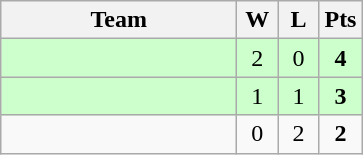<table class="wikitable" style="text-align:center;">
<tr>
<th width=150>Team</th>
<th width=20>W</th>
<th width=20>L</th>
<th width=20>Pts</th>
</tr>
<tr bgcolor="#ccffcc">
<td align="left"></td>
<td>2</td>
<td>0</td>
<td><strong>4</strong></td>
</tr>
<tr bgcolor="#ccffcc">
<td align="left"></td>
<td>1</td>
<td>1</td>
<td><strong>3</strong></td>
</tr>
<tr>
<td align="left"></td>
<td>0</td>
<td>2</td>
<td><strong>2</strong></td>
</tr>
</table>
